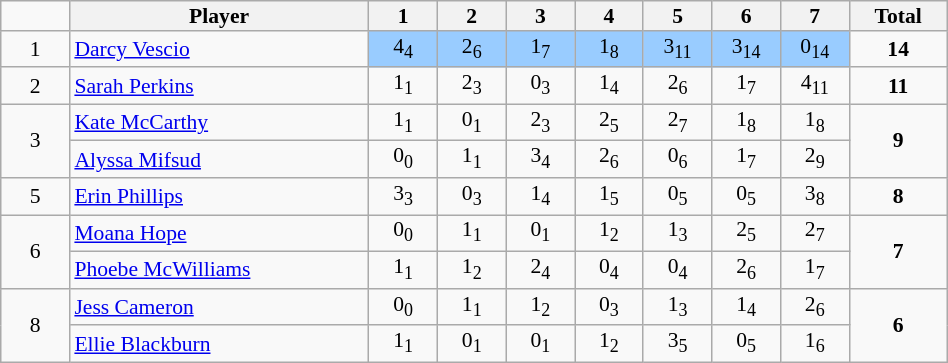<table class="wikitable nowraplinks" style="text-align:center; line-height: 90%; font-size:90%;" width=50%>
<tr>
<td width=20></td>
<th width=110 abbr="Position">Player</th>
<th width=20 abbr="Round 1">1</th>
<th width=20 abbr="Round 2">2</th>
<th width=20 abbr="Round 3">3</th>
<th width=20 abbr="Round 4">4</th>
<th width=20 abbr="Round 5">5</th>
<th width=20 abbr="Round 6">6</th>
<th width=20 abbr="Round 7">7</th>
<th width=20 abbr="Total">Total</th>
</tr>
<tr>
<td>1</td>
<td style="text-align:left;"><a href='#'>Darcy Vescio</a></td>
<td style="background:#99ccff;">4<sub>4</sub></td>
<td style="background:#99ccff;">2<sub>6</sub></td>
<td style="background:#99ccff;">1<sub>7</sub></td>
<td style="background:#99ccff;">1<sub>8</sub></td>
<td style="background:#99ccff;">3<sub>11</sub></td>
<td style="background:#99ccff;">3<sub>14</sub></td>
<td style="background:#99ccff;">0<sub>14</sub></td>
<td><strong>14</strong></td>
</tr>
<tr>
<td>2</td>
<td style="text-align:left;"><a href='#'>Sarah Perkins</a></td>
<td>1<sub>1</sub></td>
<td>2<sub>3</sub></td>
<td>0<sub>3</sub></td>
<td>1<sub>4</sub></td>
<td>2<sub>6</sub></td>
<td>1<sub>7</sub></td>
<td>4<sub>11</sub></td>
<td><strong>11</strong></td>
</tr>
<tr>
<td rowspan=2>3</td>
<td style="text-align:left;"><a href='#'>Kate McCarthy</a></td>
<td>1<sub>1</sub></td>
<td>0<sub>1</sub></td>
<td>2<sub>3</sub></td>
<td>2<sub>5</sub></td>
<td>2<sub>7</sub></td>
<td>1<sub>8</sub></td>
<td>1<sub>8</sub></td>
<td rowspan=2><strong>9</strong></td>
</tr>
<tr>
<td style="text-align:left;"><a href='#'>Alyssa Mifsud</a></td>
<td>0<sub>0</sub></td>
<td>1<sub>1</sub></td>
<td>3<sub>4</sub></td>
<td>2<sub>6</sub></td>
<td>0<sub>6</sub></td>
<td>1<sub>7</sub></td>
<td>2<sub>9</sub></td>
</tr>
<tr>
<td>5</td>
<td style="text-align:left;"><a href='#'>Erin Phillips</a></td>
<td>3<sub>3</sub></td>
<td>0<sub>3</sub></td>
<td>1<sub>4</sub></td>
<td>1<sub>5</sub></td>
<td>0<sub>5</sub></td>
<td>0<sub>5</sub></td>
<td>3<sub>8</sub></td>
<td><strong>8</strong></td>
</tr>
<tr>
<td rowspan=2>6</td>
<td style="text-align:left;"><a href='#'>Moana Hope</a></td>
<td>0<sub>0</sub></td>
<td>1<sub>1</sub></td>
<td>0<sub>1</sub></td>
<td>1<sub>2</sub></td>
<td>1<sub>3</sub></td>
<td>2<sub>5</sub></td>
<td>2<sub>7</sub></td>
<td rowspan=2><strong>7</strong></td>
</tr>
<tr>
<td style="text-align:left;"><a href='#'>Phoebe McWilliams</a></td>
<td>1<sub>1</sub></td>
<td>1<sub>2</sub></td>
<td>2<sub>4</sub></td>
<td>0<sub>4</sub></td>
<td>0<sub>4</sub></td>
<td>2<sub>6</sub></td>
<td>1<sub>7</sub></td>
</tr>
<tr>
<td rowspan=2>8</td>
<td style="text-align:left;"><a href='#'>Jess Cameron</a></td>
<td>0<sub>0</sub></td>
<td>1<sub>1</sub></td>
<td>1<sub>2</sub></td>
<td>0<sub>3</sub></td>
<td>1<sub>3</sub></td>
<td>1<sub>4</sub></td>
<td>2<sub>6</sub></td>
<td rowspan=2><strong>6</strong></td>
</tr>
<tr>
<td style="text-align:left;"><a href='#'>Ellie Blackburn</a></td>
<td>1<sub>1</sub></td>
<td>0<sub>1</sub></td>
<td>0<sub>1</sub></td>
<td>1<sub>2</sub></td>
<td>3<sub>5</sub></td>
<td>0<sub>5</sub></td>
<td>1<sub>6</sub></td>
</tr>
</table>
